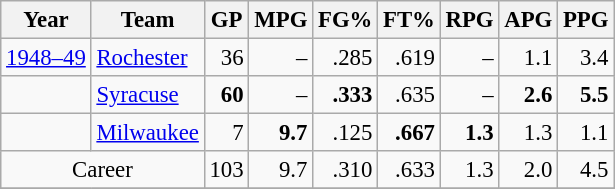<table class="wikitable sortable" style="font-size:95%; text-align:right;">
<tr>
<th>Year</th>
<th>Team</th>
<th>GP</th>
<th>MPG</th>
<th>FG%</th>
<th>FT%</th>
<th>RPG</th>
<th>APG</th>
<th>PPG</th>
</tr>
<tr>
<td style="text-align:left;"><a href='#'>1948–49</a></td>
<td style="text-align:left;"><a href='#'>Rochester</a></td>
<td>36</td>
<td>–</td>
<td>.285</td>
<td>.619</td>
<td>–</td>
<td>1.1</td>
<td>3.4</td>
</tr>
<tr>
<td style="text-align:left;"></td>
<td style="text-align:left;"><a href='#'>Syracuse</a></td>
<td><strong>60</strong></td>
<td>–</td>
<td><strong>.333</strong></td>
<td>.635</td>
<td>–</td>
<td><strong>2.6</strong></td>
<td><strong>5.5</strong></td>
</tr>
<tr>
<td style="text-align:left;"></td>
<td style="text-align:left;"><a href='#'>Milwaukee</a></td>
<td>7</td>
<td><strong>9.7</strong></td>
<td>.125</td>
<td><strong>.667</strong></td>
<td><strong>1.3</strong></td>
<td>1.3</td>
<td>1.1</td>
</tr>
<tr>
<td style="text-align:center;" colspan="2">Career</td>
<td>103</td>
<td>9.7</td>
<td>.310</td>
<td>.633</td>
<td>1.3</td>
<td>2.0</td>
<td>4.5</td>
</tr>
<tr>
</tr>
</table>
